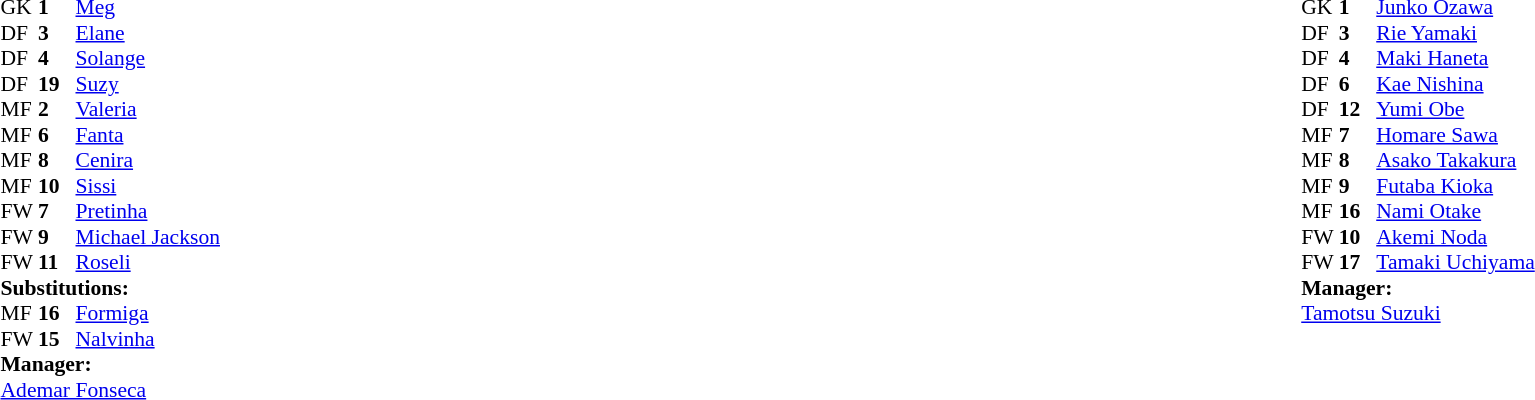<table width="100%">
<tr>
<td valign="top" width="40%"><br><table style="font-size:90%" cellspacing="0" cellpadding="0">
<tr>
<th width=25></th>
<th width=25></th>
</tr>
<tr>
<td>GK</td>
<td><strong>1</strong></td>
<td><a href='#'>Meg</a></td>
</tr>
<tr>
<td>DF</td>
<td><strong>3</strong></td>
<td><a href='#'>Elane</a></td>
<td></td>
</tr>
<tr>
<td>DF</td>
<td><strong>4</strong></td>
<td><a href='#'>Solange</a></td>
<td></td>
<td></td>
</tr>
<tr>
<td>DF</td>
<td><strong>19</strong></td>
<td><a href='#'>Suzy</a></td>
</tr>
<tr>
<td>MF</td>
<td><strong>2</strong></td>
<td><a href='#'>Valeria</a></td>
</tr>
<tr>
<td>MF</td>
<td><strong>6</strong></td>
<td><a href='#'>Fanta</a></td>
</tr>
<tr>
<td>MF</td>
<td><strong>8</strong></td>
<td><a href='#'>Cenira</a></td>
</tr>
<tr>
<td>MF</td>
<td><strong>10</strong></td>
<td><a href='#'>Sissi</a></td>
</tr>
<tr>
<td>FW</td>
<td><strong>7</strong></td>
<td><a href='#'>Pretinha</a></td>
</tr>
<tr>
<td>FW</td>
<td><strong>9</strong></td>
<td><a href='#'>Michael Jackson</a></td>
<td></td>
<td></td>
</tr>
<tr>
<td>FW</td>
<td><strong>11</strong></td>
<td><a href='#'>Roseli</a></td>
</tr>
<tr>
<td colspan=3><strong>Substitutions:</strong></td>
</tr>
<tr>
<td>MF</td>
<td><strong>16</strong></td>
<td><a href='#'>Formiga</a></td>
<td></td>
<td></td>
</tr>
<tr>
<td>FW</td>
<td><strong>15</strong></td>
<td><a href='#'>Nalvinha</a></td>
<td></td>
<td></td>
</tr>
<tr>
<td colspan=3><strong>Manager:</strong></td>
</tr>
<tr>
<td colspan=3><a href='#'>Ademar Fonseca</a></td>
</tr>
</table>
</td>
<td valign="top"></td>
<td valign="top" width="50%"><br><table style="font-size:90%; margin:auto" cellspacing="0" cellpadding="0">
<tr>
<th width=25></th>
<th width=25></th>
</tr>
<tr>
<td>GK</td>
<td><strong>1</strong></td>
<td><a href='#'>Junko Ozawa</a></td>
</tr>
<tr>
<td>DF</td>
<td><strong>3</strong></td>
<td><a href='#'>Rie Yamaki</a></td>
</tr>
<tr>
<td>DF</td>
<td><strong>4</strong></td>
<td><a href='#'>Maki Haneta</a></td>
</tr>
<tr>
<td>DF</td>
<td><strong>6</strong></td>
<td><a href='#'>Kae Nishina</a></td>
</tr>
<tr>
<td>DF</td>
<td><strong>12</strong></td>
<td><a href='#'>Yumi Obe</a></td>
<td></td>
</tr>
<tr>
<td>MF</td>
<td><strong>7</strong></td>
<td><a href='#'>Homare Sawa</a></td>
</tr>
<tr>
<td>MF</td>
<td><strong>8</strong></td>
<td><a href='#'>Asako Takakura</a></td>
</tr>
<tr>
<td>MF</td>
<td><strong>9</strong></td>
<td><a href='#'>Futaba Kioka</a></td>
</tr>
<tr>
<td>MF</td>
<td><strong>16</strong></td>
<td><a href='#'>Nami Otake</a></td>
</tr>
<tr>
<td>FW</td>
<td><strong>10</strong></td>
<td><a href='#'>Akemi Noda</a></td>
</tr>
<tr>
<td>FW</td>
<td><strong>17</strong></td>
<td><a href='#'>Tamaki Uchiyama</a></td>
</tr>
<tr>
<td colspan=3><strong>Manager:</strong></td>
</tr>
<tr>
<td colspan=3><a href='#'>Tamotsu Suzuki</a></td>
</tr>
</table>
</td>
</tr>
</table>
